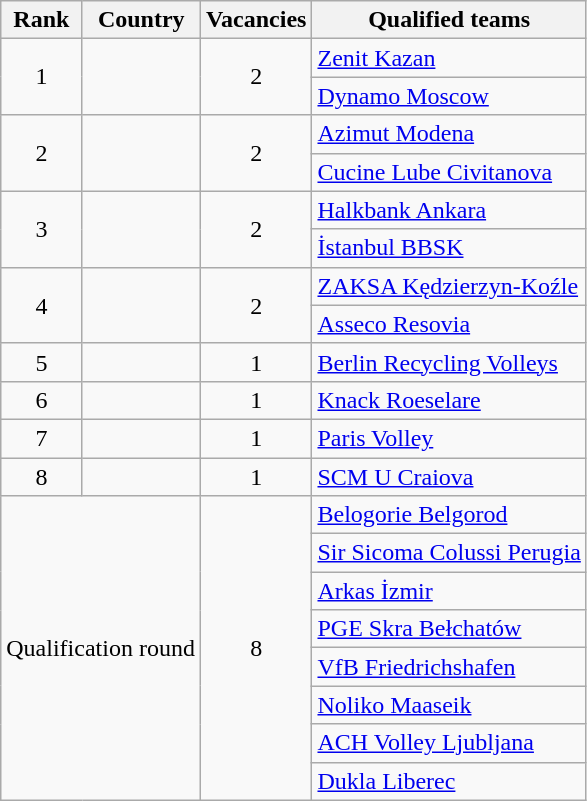<table class="wikitable" style="text-align:left">
<tr>
<th>Rank</th>
<th>Country</th>
<th>Vacancies</th>
<th>Qualified teams</th>
</tr>
<tr>
<td align="center" rowspan="2">1</td>
<td rowspan="2"></td>
<td align="center" rowspan="2">2</td>
<td><a href='#'>Zenit Kazan</a></td>
</tr>
<tr>
<td><a href='#'>Dynamo Moscow</a></td>
</tr>
<tr>
<td align="center" rowspan="2">2</td>
<td rowspan="2"></td>
<td align="center" rowspan="2">2</td>
<td><a href='#'>Azimut Modena</a></td>
</tr>
<tr>
<td><a href='#'>Cucine Lube Civitanova</a></td>
</tr>
<tr>
<td align="center" rowspan="2">3</td>
<td rowspan="2"></td>
<td align="center" rowspan="2">2</td>
<td><a href='#'>Halkbank Ankara</a></td>
</tr>
<tr>
<td><a href='#'>İstanbul BBSK</a></td>
</tr>
<tr>
<td align="center" rowspan="2">4</td>
<td rowspan="2"></td>
<td align="center" rowspan="2">2</td>
<td><a href='#'>ZAKSA Kędzierzyn-Koźle</a></td>
</tr>
<tr>
<td><a href='#'>Asseco Resovia</a></td>
</tr>
<tr>
<td align="center">5</td>
<td></td>
<td align="center">1</td>
<td><a href='#'>Berlin Recycling Volleys</a></td>
</tr>
<tr>
<td align="center">6</td>
<td></td>
<td align="center">1</td>
<td><a href='#'>Knack Roeselare</a></td>
</tr>
<tr>
<td align="center">7</td>
<td></td>
<td align="center">1</td>
<td><a href='#'>Paris Volley</a></td>
</tr>
<tr>
<td align="center">8</td>
<td></td>
<td align="center">1</td>
<td><a href='#'>SCM U Craiova</a></td>
</tr>
<tr>
<td colspan="2" rowspan="8">Qualification round</td>
<td align="center" rowspan="8">8</td>
<td> <a href='#'>Belogorie Belgorod</a></td>
</tr>
<tr>
<td> <a href='#'>Sir Sicoma Colussi Perugia</a></td>
</tr>
<tr>
<td> <a href='#'>Arkas İzmir</a></td>
</tr>
<tr>
<td> <a href='#'>PGE Skra Bełchatów</a></td>
</tr>
<tr>
<td> <a href='#'>VfB Friedrichshafen</a></td>
</tr>
<tr>
<td> <a href='#'>Noliko Maaseik</a></td>
</tr>
<tr>
<td> <a href='#'>ACH Volley Ljubljana</a></td>
</tr>
<tr>
<td> <a href='#'>Dukla Liberec</a></td>
</tr>
</table>
